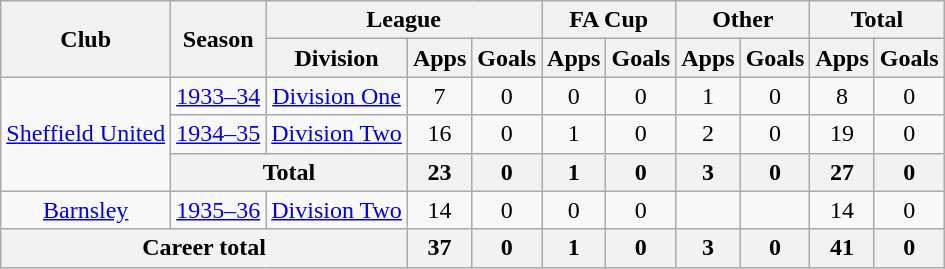<table class="wikitable" style="text-align:center">
<tr>
<th rowspan="2">Club</th>
<th rowspan="2">Season</th>
<th colspan="3">League</th>
<th colspan="2">FA Cup</th>
<th colspan="2">Other</th>
<th colspan="2">Total</th>
</tr>
<tr>
<th>Division</th>
<th>Apps</th>
<th>Goals</th>
<th>Apps</th>
<th>Goals</th>
<th>Apps</th>
<th>Goals</th>
<th>Apps</th>
<th>Goals</th>
</tr>
<tr>
<td rowspan="3"><a href='#'>Sheffield United</a></td>
<td><a href='#'>1933–34</a></td>
<td><a href='#'>Division One</a></td>
<td>7</td>
<td>0</td>
<td>0</td>
<td>0</td>
<td>1</td>
<td>0</td>
<td>8</td>
<td>0</td>
</tr>
<tr>
<td><a href='#'>1934–35</a></td>
<td><a href='#'>Division Two</a></td>
<td>16</td>
<td>0</td>
<td>1</td>
<td>0</td>
<td>2</td>
<td>0</td>
<td>19</td>
<td>0</td>
</tr>
<tr>
<th colspan="2">Total</th>
<th>23</th>
<th>0</th>
<th>1</th>
<th>0</th>
<th>3</th>
<th>0</th>
<th>27</th>
<th>0</th>
</tr>
<tr>
<td><a href='#'>Barnsley</a></td>
<td><a href='#'>1935–36</a></td>
<td><a href='#'>Division Two</a></td>
<td>14</td>
<td>0</td>
<td>0</td>
<td>0</td>
<td></td>
<td></td>
<td>14</td>
<td>0</td>
</tr>
<tr>
<th colspan="3">Career total</th>
<th>37</th>
<th>0</th>
<th>1</th>
<th>0</th>
<th>3</th>
<th>0</th>
<th>41</th>
<th>0</th>
</tr>
</table>
